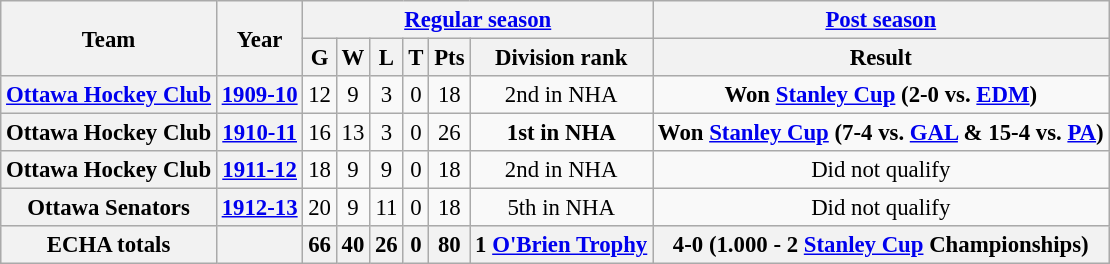<table class="wikitable" style="font-size: 95%; text-align:center;">
<tr>
<th rowspan="2">Team</th>
<th rowspan="2">Year</th>
<th colspan="6"><a href='#'>Regular season</a></th>
<th colspan="1"><a href='#'>Post season</a></th>
</tr>
<tr>
<th>G</th>
<th>W</th>
<th>L</th>
<th>T</th>
<th>Pts</th>
<th>Division rank</th>
<th>Result</th>
</tr>
<tr>
<th><a href='#'>Ottawa Hockey Club</a></th>
<th><a href='#'>1909-10</a></th>
<td>12</td>
<td>9</td>
<td>3</td>
<td>0</td>
<td>18</td>
<td>2nd in NHA</td>
<td><strong>Won <a href='#'>Stanley Cup</a> (2-0 vs. <a href='#'>EDM</a>)</strong></td>
</tr>
<tr>
<th>Ottawa Hockey Club</th>
<th><a href='#'>1910-11</a></th>
<td>16</td>
<td>13</td>
<td>3</td>
<td>0</td>
<td>26</td>
<td><strong>1st in NHA</strong></td>
<td><strong>Won <a href='#'>Stanley Cup</a> (7-4 vs. <a href='#'>GAL</a> & 15-4 vs. <a href='#'>PA</a>)</strong></td>
</tr>
<tr>
<th>Ottawa Hockey Club</th>
<th><a href='#'>1911-12</a></th>
<td>18</td>
<td>9</td>
<td>9</td>
<td>0</td>
<td>18</td>
<td>2nd in NHA</td>
<td>Did not qualify</td>
</tr>
<tr>
<th>Ottawa Senators</th>
<th><a href='#'>1912-13</a></th>
<td>20</td>
<td>9</td>
<td>11</td>
<td>0</td>
<td>18</td>
<td>5th in NHA</td>
<td>Did not qualify</td>
</tr>
<tr align="centre" bgcolor="#dddddd">
<th>ECHA totals</th>
<th></th>
<th>66</th>
<th>40</th>
<th>26</th>
<th>0</th>
<th>80</th>
<th>1 <a href='#'>O'Brien Trophy</a></th>
<th>4-0 (1.000 - 2 <a href='#'>Stanley Cup</a> Championships)</th>
</tr>
</table>
